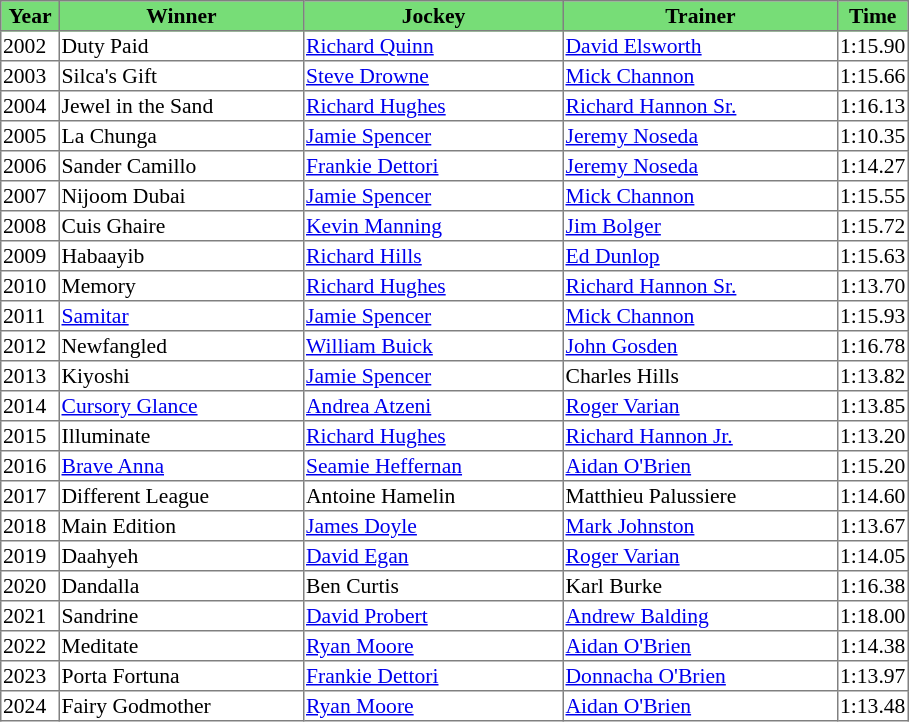<table class = "sortable" | border="1" style="border-collapse: collapse; font-size:90%">
<tr bgcolor="#77dd77" align="center">
<th width="36px"><strong>Year</strong><br></th>
<th width="160px"><strong>Winner</strong><br></th>
<th width="170px"><strong>Jockey</strong><br></th>
<th width="180px"><strong>Trainer</strong><br></th>
<th><strong>Time</strong><br></th>
</tr>
<tr>
<td>2002</td>
<td>Duty Paid</td>
<td><a href='#'>Richard Quinn</a></td>
<td><a href='#'>David Elsworth</a></td>
<td>1:15.90</td>
</tr>
<tr>
<td>2003</td>
<td>Silca's Gift</td>
<td><a href='#'>Steve Drowne</a></td>
<td><a href='#'>Mick Channon</a></td>
<td>1:15.66</td>
</tr>
<tr>
<td>2004</td>
<td>Jewel in the Sand</td>
<td><a href='#'>Richard Hughes</a></td>
<td><a href='#'>Richard Hannon Sr.</a></td>
<td>1:16.13</td>
</tr>
<tr>
<td>2005</td>
<td>La Chunga </td>
<td><a href='#'>Jamie Spencer</a></td>
<td><a href='#'>Jeremy Noseda</a></td>
<td>1:10.35</td>
</tr>
<tr>
<td>2006</td>
<td>Sander Camillo</td>
<td><a href='#'>Frankie Dettori</a></td>
<td><a href='#'>Jeremy Noseda</a></td>
<td>1:14.27</td>
</tr>
<tr>
<td>2007</td>
<td>Nijoom Dubai</td>
<td><a href='#'>Jamie Spencer</a></td>
<td><a href='#'>Mick Channon</a></td>
<td>1:15.55</td>
</tr>
<tr>
<td>2008</td>
<td>Cuis Ghaire</td>
<td><a href='#'>Kevin Manning</a></td>
<td><a href='#'>Jim Bolger</a></td>
<td>1:15.72</td>
</tr>
<tr>
<td>2009</td>
<td>Habaayib</td>
<td><a href='#'>Richard Hills</a></td>
<td><a href='#'>Ed Dunlop</a></td>
<td>1:15.63</td>
</tr>
<tr>
<td>2010</td>
<td>Memory</td>
<td><a href='#'>Richard Hughes</a></td>
<td><a href='#'>Richard Hannon Sr.</a></td>
<td>1:13.70</td>
</tr>
<tr>
<td>2011</td>
<td><a href='#'>Samitar</a></td>
<td><a href='#'>Jamie Spencer</a></td>
<td><a href='#'>Mick Channon</a></td>
<td>1:15.93</td>
</tr>
<tr>
<td>2012</td>
<td>Newfangled</td>
<td><a href='#'>William Buick</a></td>
<td><a href='#'>John Gosden</a></td>
<td>1:16.78</td>
</tr>
<tr>
<td>2013</td>
<td>Kiyoshi</td>
<td><a href='#'>Jamie Spencer</a></td>
<td>Charles Hills</td>
<td>1:13.82</td>
</tr>
<tr>
<td>2014</td>
<td><a href='#'>Cursory Glance</a></td>
<td><a href='#'>Andrea Atzeni</a></td>
<td><a href='#'>Roger Varian</a></td>
<td>1:13.85</td>
</tr>
<tr>
<td>2015</td>
<td>Illuminate</td>
<td><a href='#'>Richard Hughes</a></td>
<td><a href='#'>Richard Hannon Jr.</a></td>
<td>1:13.20</td>
</tr>
<tr>
<td>2016</td>
<td><a href='#'>Brave Anna</a></td>
<td><a href='#'>Seamie Heffernan</a></td>
<td><a href='#'>Aidan O'Brien</a></td>
<td>1:15.20</td>
</tr>
<tr>
<td>2017</td>
<td>Different League</td>
<td>Antoine Hamelin</td>
<td>Matthieu Palussiere</td>
<td>1:14.60</td>
</tr>
<tr>
<td>2018</td>
<td>Main Edition</td>
<td><a href='#'>James Doyle</a></td>
<td><a href='#'>Mark Johnston</a></td>
<td>1:13.67</td>
</tr>
<tr>
<td>2019</td>
<td>Daahyeh</td>
<td><a href='#'>David Egan</a></td>
<td><a href='#'>Roger Varian</a></td>
<td>1:14.05</td>
</tr>
<tr>
<td>2020</td>
<td>Dandalla</td>
<td>Ben Curtis</td>
<td>Karl Burke</td>
<td>1:16.38</td>
</tr>
<tr>
<td>2021</td>
<td>Sandrine</td>
<td><a href='#'>David Probert</a></td>
<td><a href='#'>Andrew Balding</a></td>
<td>1:18.00</td>
</tr>
<tr>
<td>2022</td>
<td>Meditate</td>
<td><a href='#'>Ryan Moore</a></td>
<td><a href='#'>Aidan O'Brien</a></td>
<td>1:14.38</td>
</tr>
<tr>
<td>2023</td>
<td>Porta Fortuna</td>
<td><a href='#'>Frankie Dettori</a></td>
<td><a href='#'>Donnacha O'Brien</a></td>
<td>1:13.97</td>
</tr>
<tr>
<td>2024</td>
<td>Fairy Godmother</td>
<td><a href='#'>Ryan Moore</a></td>
<td><a href='#'>Aidan O'Brien</a></td>
<td>1:13.48</td>
</tr>
</table>
